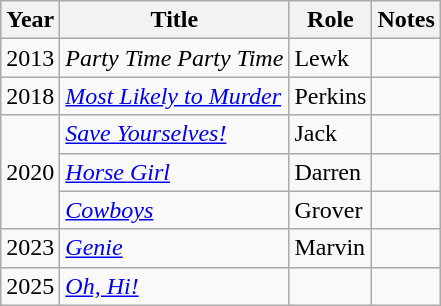<table class="wikitable sortable">
<tr>
<th>Year</th>
<th>Title</th>
<th>Role</th>
<th class="unsortable">Notes</th>
</tr>
<tr>
<td>2013</td>
<td><em>Party Time Party Time</em></td>
<td>Lewk</td>
<td></td>
</tr>
<tr>
<td>2018</td>
<td><em><a href='#'>Most Likely to Murder</a></em></td>
<td>Perkins</td>
<td></td>
</tr>
<tr>
<td rowspan="3">2020</td>
<td><em><a href='#'>Save Yourselves!</a></em></td>
<td>Jack</td>
<td></td>
</tr>
<tr>
<td><em><a href='#'>Horse Girl</a></em></td>
<td>Darren</td>
<td></td>
</tr>
<tr>
<td><em><a href='#'>Cowboys</a></em></td>
<td>Grover</td>
<td></td>
</tr>
<tr>
<td>2023</td>
<td><em><a href='#'>Genie</a></em></td>
<td>Marvin</td>
<td></td>
</tr>
<tr>
<td>2025</td>
<td><em><a href='#'>Oh, Hi!</a></em></td>
<td></td>
<td></td>
</tr>
</table>
